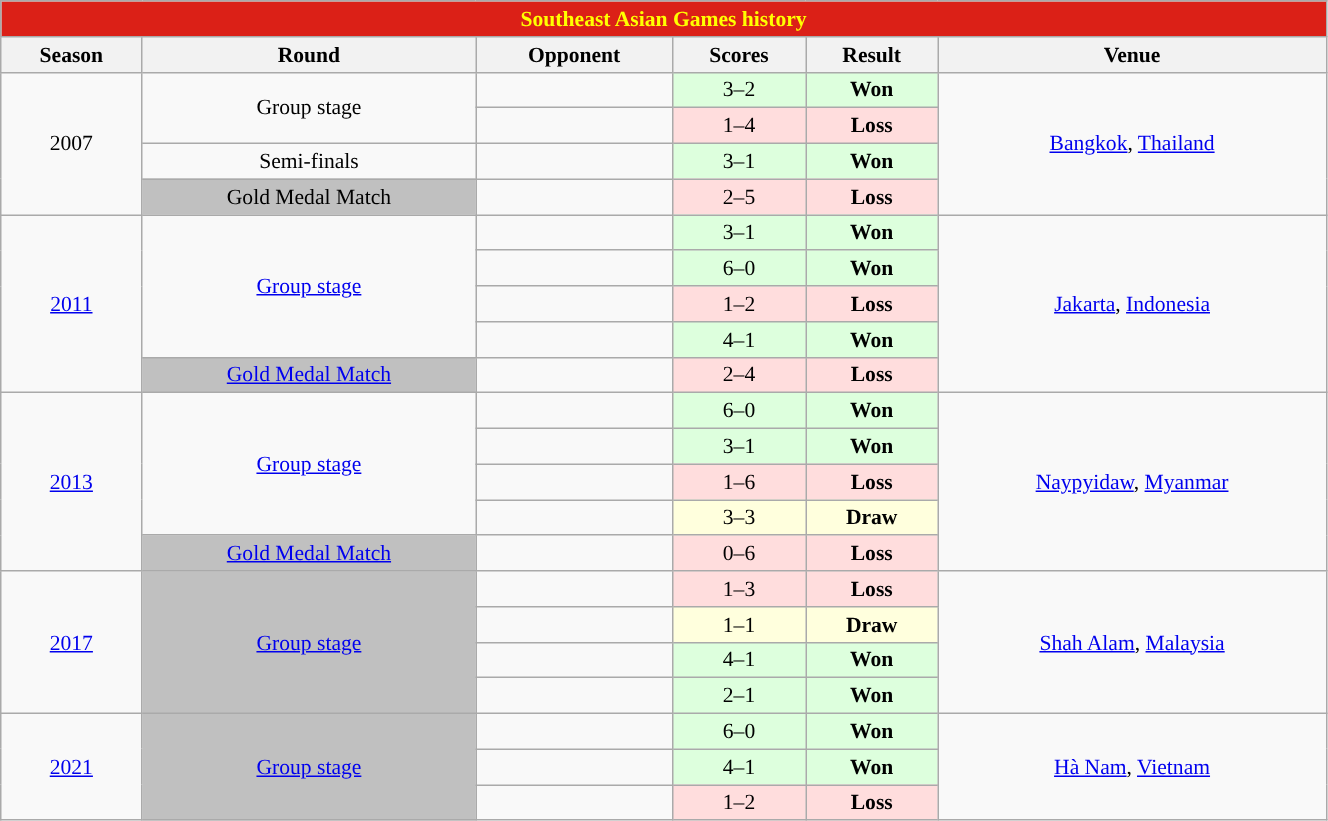<table class="wikitable collapsible collapsed" style="text-align:center; font-size:90%; width:70%;">
<tr>
<th colspan="6" style="background: #DB2017; color: #FFFF00;">Southeast Asian Games history</th>
</tr>
<tr>
<th>Season</th>
<th>Round</th>
<th>Opponent</th>
<th>Scores</th>
<th>Result</th>
<th>Venue</th>
</tr>
<tr>
<td rowspan=4>2007</td>
<td rowspan=2>Group stage</td>
<td style="text-align:left"></td>
<td style="background:#dfd;">3–2</td>
<td style="background:#dfd;"><strong>Won</strong></td>
<td rowspan=4> <a href='#'>Bangkok</a>, <a href='#'>Thailand</a></td>
</tr>
<tr>
<td style="text-align:left"></td>
<td style="background:#fdd;">1–4</td>
<td style="background:#fdd;"><strong>Loss</strong></td>
</tr>
<tr>
<td>Semi-finals</td>
<td style="text-align:left"></td>
<td style="background:#dfd;">3–1</td>
<td style="background:#dfd;"><strong>Won</strong></td>
</tr>
<tr>
<td bgcolor=silver>Gold Medal Match</td>
<td style="text-align:left"></td>
<td style="background:#fdd;">2–5</td>
<td style="background:#fdd;"><strong>Loss</strong></td>
</tr>
<tr>
<td rowspan=5><a href='#'>2011</a></td>
<td rowspan=4><a href='#'>Group stage</a></td>
<td style="text-align:left"></td>
<td style="background:#dfd;">3–1</td>
<td style="background:#dfd;"><strong>Won</strong></td>
<td rowspan=5> <a href='#'>Jakarta</a>, <a href='#'>Indonesia</a></td>
</tr>
<tr>
<td style="text-align:left"></td>
<td style="background:#dfd;">6–0</td>
<td style="background:#dfd;"><strong>Won</strong></td>
</tr>
<tr>
<td style="text-align:left"></td>
<td style="background:#fdd;">1–2</td>
<td style="background:#fdd;"><strong>Loss</strong></td>
</tr>
<tr>
<td style="text-align:left"></td>
<td style="background:#dfd;">4–1</td>
<td style="background:#dfd;"><strong>Won</strong></td>
</tr>
<tr>
<td bgcolor=silver><a href='#'>Gold Medal Match</a></td>
<td style="text-align:left"></td>
<td style="background:#fdd;">2–4</td>
<td style="background:#fdd;"><strong>Loss</strong></td>
</tr>
<tr>
<td rowspan=5><a href='#'>2013</a></td>
<td rowspan=4><a href='#'>Group stage</a></td>
<td style="text-align:left"></td>
<td style="background:#dfd;">6–0</td>
<td style="background:#dfd;"><strong>Won</strong></td>
<td rowspan=5> <a href='#'>Naypyidaw</a>, <a href='#'>Myanmar</a></td>
</tr>
<tr>
<td style="text-align:left"></td>
<td style="background:#dfd;">3–1</td>
<td style="background:#dfd;"><strong>Won</strong></td>
</tr>
<tr>
<td style="text-align:left"></td>
<td style="background:#fdd;">1–6</td>
<td style="background:#fdd;"><strong>Loss</strong></td>
</tr>
<tr>
<td style="text-align:left"></td>
<td style="background:#ffd;">3–3</td>
<td style="background:#ffd;"><strong>Draw</strong></td>
</tr>
<tr>
<td bgcolor=silver><a href='#'>Gold Medal Match</a></td>
<td style="text-align:left"></td>
<td style="background:#fdd;">0–6</td>
<td style="background:#fdd;"><strong>Loss</strong></td>
</tr>
<tr>
<td rowspan=4><a href='#'>2017</a></td>
<td rowspan=4 bgcolor=silver><a href='#'>Group stage</a></td>
<td style="text-align:left"></td>
<td style="background:#fdd;">1–3</td>
<td style="background:#fdd;"><strong>Loss</strong></td>
<td rowspan=4> <a href='#'>Shah Alam</a>, <a href='#'>Malaysia</a></td>
</tr>
<tr>
<td style="text-align:left"></td>
<td style="background:#ffd;">1–1</td>
<td style="background:#ffd;"><strong>Draw</strong></td>
</tr>
<tr>
<td style="text-align:left"></td>
<td style="background:#dfd;">4–1</td>
<td style="background:#dfd;"><strong>Won</strong></td>
</tr>
<tr>
<td style="text-align:left"></td>
<td style="background:#dfd;">2–1</td>
<td style="background:#dfd;"><strong>Won</strong></td>
</tr>
<tr>
<td rowspan=4><a href='#'>2021</a></td>
<td rowspan=4 bgcolor=silver><a href='#'>Group stage</a></td>
<td style="text-align:left"></td>
<td style="background:#dfd;">6–0</td>
<td style="background:#dfd;"><strong>Won</strong></td>
<td rowspan=4> <a href='#'>Hà Nam</a>, <a href='#'>Vietnam</a></td>
</tr>
<tr>
<td style="text-align:left"></td>
<td style="background:#dfd;">4–1</td>
<td style="background:#dfd;"><strong>Won</strong></td>
</tr>
<tr>
<td style="text-align:left"></td>
<td style="background:#fdd;">1–2</td>
<td style="background:#fdd;"><strong>Loss</strong></td>
</tr>
</table>
